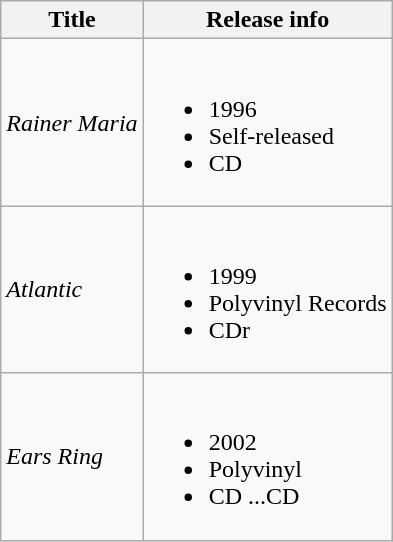<table class="wikitable">
<tr>
<th>Title</th>
<th>Release info</th>
</tr>
<tr>
<td><em>Rainer Maria</em></td>
<td><br><ul><li>1996</li><li>Self-released</li><li>CD</li></ul></td>
</tr>
<tr>
<td><em>Atlantic</em></td>
<td><br><ul><li>1999</li><li>Polyvinyl Records</li><li>CDr</li></ul></td>
</tr>
<tr>
<td><em>Ears Ring</em></td>
<td><br><ul><li>2002</li><li>Polyvinyl</li><li>CD ...CD</li></ul></td>
</tr>
</table>
